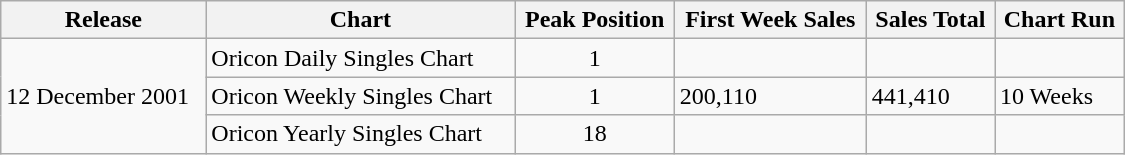<table class="wikitable" style="width:750px;">
<tr>
<th>Release</th>
<th>Chart</th>
<th>Peak Position</th>
<th>First Week Sales</th>
<th>Sales Total</th>
<th>Chart Run</th>
</tr>
<tr>
<td rowspan="3">12 December 2001</td>
<td>Oricon Daily Singles Chart</td>
<td style="text-align:center;">1</td>
<td></td>
<td></td>
<td></td>
</tr>
<tr>
<td>Oricon Weekly Singles Chart</td>
<td style="text-align:center;">1</td>
<td>200,110</td>
<td>441,410</td>
<td>10 Weeks</td>
</tr>
<tr>
<td>Oricon Yearly Singles Chart</td>
<td style="text-align:center;">18</td>
<td></td>
<td></td>
<td></td>
</tr>
</table>
